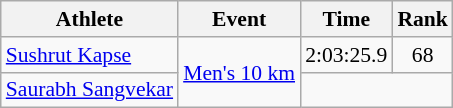<table class="wikitable" style="font-size:90%;">
<tr>
<th>Athlete</th>
<th>Event</th>
<th>Time</th>
<th>Rank</th>
</tr>
<tr align=center>
<td align=left><a href='#'>Sushrut Kapse</a></td>
<td align=left rowspan=2><a href='#'>Men's 10 km</a></td>
<td>2:03:25.9</td>
<td>68</td>
</tr>
<tr align=center>
<td align=left><a href='#'>Saurabh Sangvekar</a></td>
<td colspan=2></td>
</tr>
</table>
